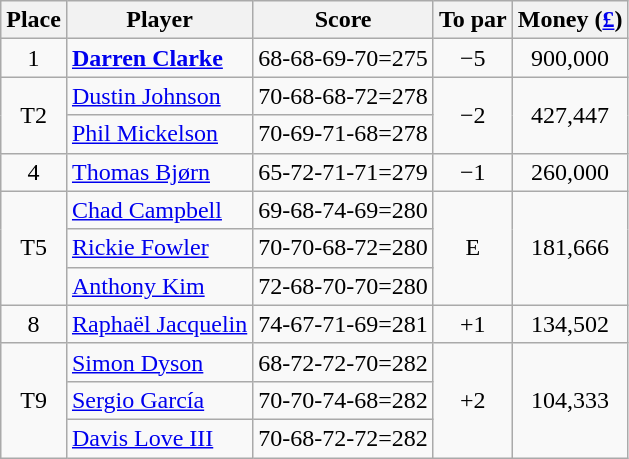<table class="wikitable">
<tr>
<th>Place</th>
<th>Player</th>
<th>Score</th>
<th>To par</th>
<th>Money (<a href='#'>£</a>)</th>
</tr>
<tr>
<td align="center">1</td>
<td> <strong><a href='#'>Darren Clarke</a></strong></td>
<td>68-68-69-70=275</td>
<td align="center">−5</td>
<td align=center>900,000</td>
</tr>
<tr>
<td rowspan="2" align="center">T2</td>
<td> <a href='#'>Dustin Johnson</a></td>
<td>70-68-68-72=278</td>
<td rowspan="2" align="center">−2</td>
<td rowspan=2 align=center>427,447</td>
</tr>
<tr>
<td> <a href='#'>Phil Mickelson</a></td>
<td>70-69-71-68=278</td>
</tr>
<tr>
<td align="center">4</td>
<td> <a href='#'>Thomas Bjørn</a></td>
<td>65-72-71-71=279</td>
<td align="center">−1</td>
<td align=center>260,000</td>
</tr>
<tr>
<td rowspan="3" align="center">T5</td>
<td> <a href='#'>Chad Campbell</a></td>
<td>69-68-74-69=280</td>
<td rowspan="3" align="center">E</td>
<td rowspan=3 align=center>181,666</td>
</tr>
<tr>
<td> <a href='#'>Rickie Fowler</a></td>
<td>70-70-68-72=280</td>
</tr>
<tr>
<td> <a href='#'>Anthony Kim</a></td>
<td>72-68-70-70=280</td>
</tr>
<tr>
<td align="center">8</td>
<td> <a href='#'>Raphaël Jacquelin</a></td>
<td>74-67-71-69=281</td>
<td align="center">+1</td>
<td align=center>134,502</td>
</tr>
<tr>
<td rowspan="3" align="center">T9</td>
<td> <a href='#'>Simon Dyson</a></td>
<td>68-72-72-70=282</td>
<td rowspan="3" align="center">+2</td>
<td rowspan=3 align=center>104,333</td>
</tr>
<tr>
<td> <a href='#'>Sergio García</a></td>
<td>70-70-74-68=282</td>
</tr>
<tr>
<td> <a href='#'>Davis Love III</a></td>
<td>70-68-72-72=282</td>
</tr>
</table>
